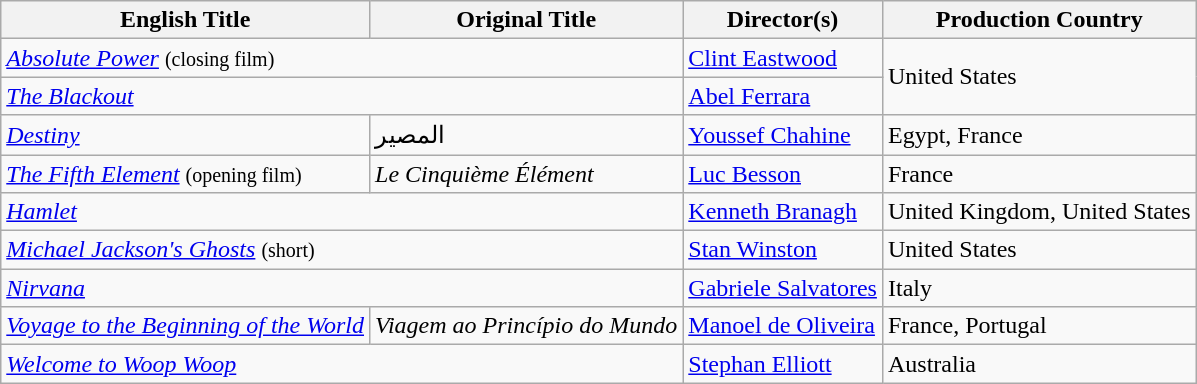<table class="wikitable">
<tr>
<th>English Title</th>
<th>Original Title</th>
<th>Director(s)</th>
<th>Production Country</th>
</tr>
<tr>
<td colspan="2"><em><a href='#'>Absolute Power</a></em> <small>(closing film)</small></td>
<td><a href='#'>Clint Eastwood</a></td>
<td rowspan="2">United States</td>
</tr>
<tr>
<td colspan="2"><em><a href='#'>The Blackout</a></em></td>
<td><a href='#'>Abel Ferrara</a></td>
</tr>
<tr>
<td><em><a href='#'>Destiny</a></em></td>
<td>المصير</td>
<td><a href='#'>Youssef Chahine</a></td>
<td>Egypt, France</td>
</tr>
<tr>
<td><em><a href='#'>The Fifth Element</a></em> <small>(opening film)</small></td>
<td><em>Le Cinquième Élément</em></td>
<td><a href='#'>Luc Besson</a></td>
<td>France</td>
</tr>
<tr>
<td colspan="2"><em><a href='#'>Hamlet</a></em></td>
<td><a href='#'>Kenneth Branagh</a></td>
<td>United Kingdom, United States</td>
</tr>
<tr>
<td colspan="2"><em><a href='#'>Michael Jackson's Ghosts</a></em> <small>(short)</small></td>
<td><a href='#'>Stan Winston</a></td>
<td>United States</td>
</tr>
<tr>
<td colspan="2"><em><a href='#'>Nirvana</a></em></td>
<td><a href='#'>Gabriele Salvatores</a></td>
<td>Italy</td>
</tr>
<tr>
<td><em><a href='#'>Voyage to the Beginning of the World</a></em></td>
<td><em>Viagem ao Princípio do Mundo</em></td>
<td><a href='#'>Manoel de Oliveira</a></td>
<td>France, Portugal</td>
</tr>
<tr>
<td colspan="2"><em><a href='#'>Welcome to Woop Woop</a></em></td>
<td><a href='#'>Stephan Elliott</a></td>
<td>Australia</td>
</tr>
</table>
